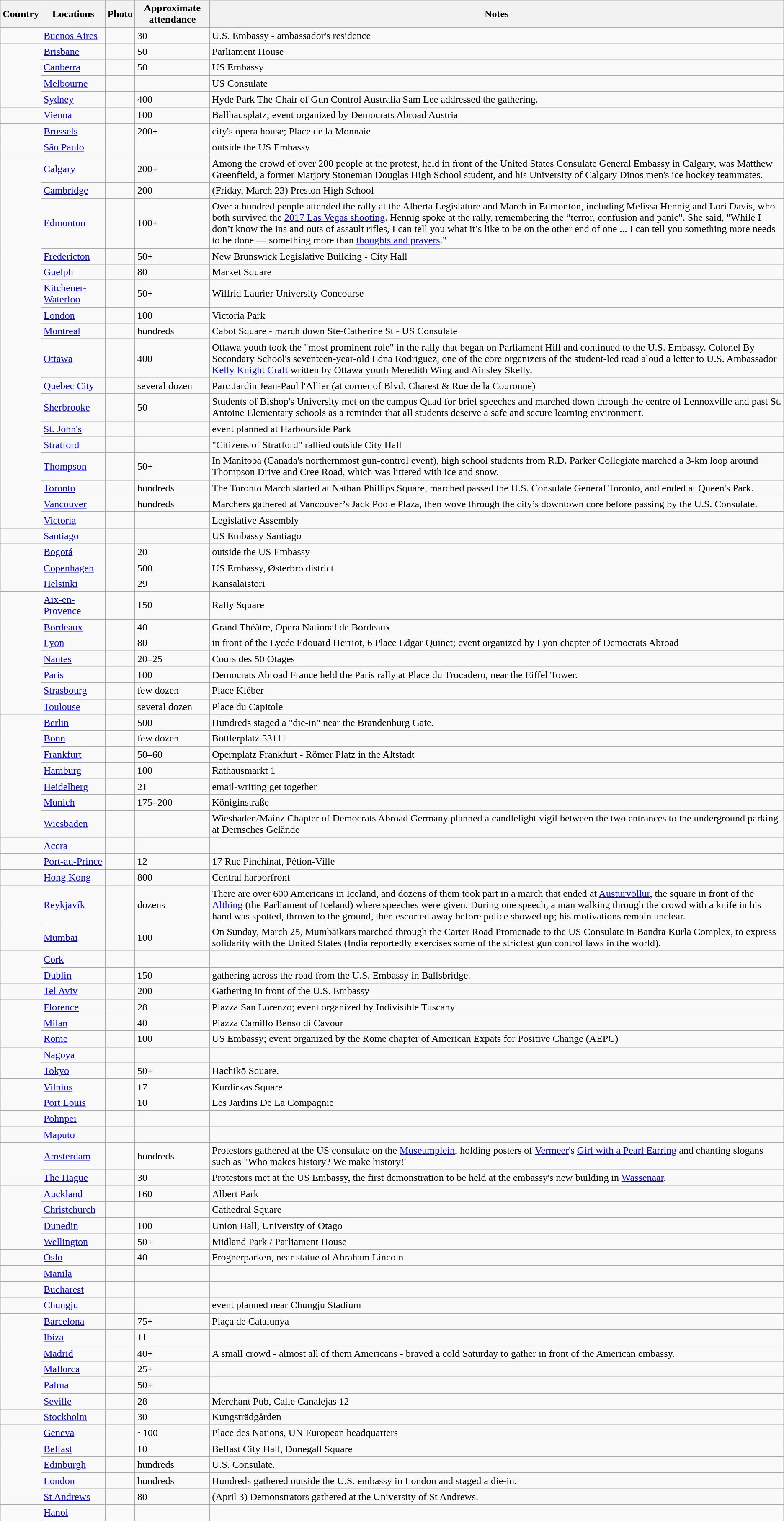<table class="wikitable sortable">
<tr>
<th scope="col">Country</th>
<th scope="col">Locations</th>
<th scope="col" class="unsortable">Photo</th>
<th scope="col" data-sort-type="number">Approximate attendance</th>
<th scope="col">Notes</th>
</tr>
<tr>
<td rowspan="1"></td>
<td><a href='#'>Buenos Aires</a></td>
<td></td>
<td data-sort-value="30">30</td>
<td>U.S. Embassy - ambassador's residence</td>
</tr>
<tr>
<td rowspan="4"></td>
<td><a href='#'>Brisbane</a></td>
<td></td>
<td>50</td>
<td>Parliament House</td>
</tr>
<tr>
<td><a href='#'>Canberra</a></td>
<td></td>
<td>50</td>
<td>US Embassy</td>
</tr>
<tr>
<td><a href='#'>Melbourne</a></td>
<td></td>
<td></td>
<td>US Consulate</td>
</tr>
<tr>
<td><a href='#'>Sydney</a></td>
<td></td>
<td>400</td>
<td>Hyde Park The Chair of Gun Control Australia Sam Lee addressed the gathering.</td>
</tr>
<tr>
<td rowspan="1"></td>
<td><a href='#'>Vienna</a></td>
<td></td>
<td>100</td>
<td>Ballhausplatz; event organized by Democrats Abroad Austria</td>
</tr>
<tr>
<td rowspan="1"></td>
<td><a href='#'>Brussels</a></td>
<td></td>
<td data-sort-value="201">200+</td>
<td>city's opera house; Place de la Monnaie</td>
</tr>
<tr>
<td rowspan="1"></td>
<td><a href='#'>São Paulo</a></td>
<td></td>
<td></td>
<td>outside the US Embassy</td>
</tr>
<tr>
<td rowspan="17"></td>
<td><a href='#'>Calgary</a></td>
<td></td>
<td data-sort-value="201">200+</td>
<td>Among the crowd of over 200 people at the protest, held in front of the United States  Consulate General Embassy in Calgary, was Matthew Greenfield, a former Marjory Stoneman Douglas High School student, and his University of Calgary Dinos men's ice hockey teammates.</td>
</tr>
<tr>
<td><a href='#'>Cambridge</a></td>
<td></td>
<td>200</td>
<td>(Friday, March 23) Preston High School</td>
</tr>
<tr>
<td><a href='#'>Edmonton</a></td>
<td></td>
<td data-sort-value="101">100+</td>
<td>Over a hundred people attended the rally at the Alberta Legislature and March in Edmonton, including Melissa Hennig and Lori Davis, who both survived the <a href='#'>2017 Las Vegas shooting</a>. Hennig spoke at the rally, remembering the “terror, confusion and panic". She said, "While I don’t know the ins and outs of assault rifles, I can tell you what it’s like to be on the other end of one ... I can tell you something more needs to be done — something more than <a href='#'>thoughts and prayers</a>."</td>
</tr>
<tr>
<td><a href='#'>Fredericton</a></td>
<td></td>
<td data-sort-value="51">50+</td>
<td>New Brunswick Legislative Building - City Hall</td>
</tr>
<tr>
<td><a href='#'>Guelph</a></td>
<td></td>
<td>80</td>
<td>Market Square</td>
</tr>
<tr>
<td><a href='#'>Kitchener-Waterloo</a></td>
<td></td>
<td data-sort-value="51">50+</td>
<td>Wilfrid Laurier University Concourse</td>
</tr>
<tr>
<td><a href='#'>London</a></td>
<td></td>
<td>100</td>
<td>Victoria Park</td>
</tr>
<tr>
<td><a href='#'>Montreal</a></td>
<td></td>
<td data-sort-value="199">hundreds</td>
<td>Cabot Square - march down Ste-Catherine St - US Consulate</td>
</tr>
<tr>
<td><a href='#'>Ottawa</a></td>
<td></td>
<td data-sort-value="400">400</td>
<td>Ottawa youth took the "most prominent role" in the rally that began on Parliament Hill and continued to the U.S. Embassy. Colonel By Secondary School's seventeen-year-old Edna Rodriguez, one of the core organizers of the student-led read aloud a letter to U.S. Ambassador <a href='#'>Kelly Knight Craft</a> written by Ottawa youth Meredith Wing and Ainsley Skelly.</td>
</tr>
<tr>
<td><a href='#'>Quebec City</a></td>
<td></td>
<td data-sort-value="24">several dozen</td>
<td>Parc Jardin Jean-Paul l'Allier (at corner of Blvd. Charest & Rue de la Couronne)</td>
</tr>
<tr>
<td><a href='#'>Sherbrooke</a></td>
<td></td>
<td>50</td>
<td>Students of Bishop's University met on the campus Quad for brief speeches and marched down through the centre of Lennoxville and past St. Antoine Elementary schools as a reminder that all students deserve a safe and secure learning environment.</td>
</tr>
<tr>
<td><a href='#'>St. John's</a></td>
<td></td>
<td></td>
<td>event planned at Harbourside Park</td>
</tr>
<tr>
<td><a href='#'>Stratford</a></td>
<td></td>
<td></td>
<td>"Citizens of Stratford" rallied outside City Hall</td>
</tr>
<tr>
<td><a href='#'>Thompson</a></td>
<td></td>
<td data-sort-value="51">50+</td>
<td>In Manitoba (Canada's northernmost gun-control event), high school students from R.D. Parker Collegiate marched a 3-km loop around Thompson Drive and Cree Road, which was littered with ice and snow.</td>
</tr>
<tr>
<td><a href='#'>Toronto</a></td>
<td></td>
<td data-sort-value="199">hundreds</td>
<td>The Toronto March started at Nathan Phillips Square, marched passed the  U.S. Consulate General Toronto, and ended at Queen's Park.</td>
</tr>
<tr>
<td><a href='#'>Vancouver</a></td>
<td></td>
<td data-sort-value="199">hundreds</td>
<td>Marchers gathered at Vancouver’s Jack Poole Plaza, then wove through the city’s downtown core before passing by the U.S. Consulate.</td>
</tr>
<tr>
<td><a href='#'>Victoria</a></td>
<td></td>
<td></td>
<td>Legislative Assembly</td>
</tr>
<tr>
<td rowspan="1"></td>
<td><a href='#'>Santiago</a></td>
<td></td>
<td></td>
<td>US Embassy Santiago</td>
</tr>
<tr>
<td rowspan="1"></td>
<td><a href='#'>Bogotá</a></td>
<td></td>
<td>20</td>
<td>outside the US Embassy</td>
</tr>
<tr>
<td rowspan="1"></td>
<td><a href='#'>Copenhagen</a></td>
<td></td>
<td data-sort-value="500">500</td>
<td>US Embassy, Østerbro district</td>
</tr>
<tr>
<td rowspan="1"></td>
<td><a href='#'>Helsinki</a></td>
<td></td>
<td>29</td>
<td>Kansalaistori</td>
</tr>
<tr>
<td rowspan="7"></td>
<td><a href='#'>Aix-en-Provence</a></td>
<td></td>
<td>150</td>
<td>Rally Square</td>
</tr>
<tr>
<td><a href='#'>Bordeaux</a></td>
<td></td>
<td data-sort-value="41">40</td>
<td>Grand Théâtre, Opera National de Bordeaux</td>
</tr>
<tr>
<td><a href='#'>Lyon</a></td>
<td></td>
<td>80</td>
<td>in front of the Lycée Edouard Herriot, 6 Place Edgar Quinet; event organized by Lyon chapter of Democrats Abroad</td>
</tr>
<tr>
<td><a href='#'>Nantes</a></td>
<td></td>
<td data-sort-value="21.25">20–25</td>
<td>Cours des 50 Otages</td>
</tr>
<tr>
<td><a href='#'>Paris</a></td>
<td></td>
<td data-sort-value="100">100</td>
<td>Democrats Abroad France held the Paris rally at Place du Trocadero, near the Eiffel Tower.</td>
</tr>
<tr>
<td><a href='#'>Strasbourg</a></td>
<td></td>
<td data-sort-value="36">few dozen</td>
<td>Place Kléber</td>
</tr>
<tr>
<td><a href='#'>Toulouse</a></td>
<td></td>
<td data-sort-value="24">several dozen</td>
<td>Place du Capitole</td>
</tr>
<tr>
<td rowspan="7"></td>
<td><a href='#'>Berlin</a></td>
<td></td>
<td>500</td>
<td>Hundreds staged a "die-in" near the Brandenburg Gate.</td>
</tr>
<tr>
<td><a href='#'>Bonn</a></td>
<td></td>
<td data-sort-value="36">few dozen</td>
<td>Bottlerplatz 53111</td>
</tr>
<tr>
<td><a href='#'>Frankfurt</a></td>
<td></td>
<td data-sort-value="51.6">50–60</td>
<td>Opernplatz Frankfurt - Römer Platz in the Altstadt</td>
</tr>
<tr>
<td><a href='#'>Hamburg</a></td>
<td></td>
<td data-sort-value="100">100</td>
<td>Rathausmarkt 1</td>
</tr>
<tr>
<td><a href='#'>Heidelberg</a></td>
<td></td>
<td>21</td>
<td>email-writing get together</td>
</tr>
<tr>
<td><a href='#'>Munich</a></td>
<td></td>
<td data-sort-value="177">175–200</td>
<td>Königinstraße</td>
</tr>
<tr>
<td><a href='#'>Wiesbaden</a></td>
<td></td>
<td></td>
<td>Wiesbaden/Mainz Chapter of Democrats Abroad Germany planned a candlelight vigil between the two entrances to the underground parking at Dernsches Gelände</td>
</tr>
<tr>
<td rowspan="1"></td>
<td><a href='#'>Accra</a></td>
<td></td>
<td></td>
<td></td>
</tr>
<tr>
<td rowspan="1"></td>
<td><a href='#'>Port-au-Prince</a></td>
<td></td>
<td>12</td>
<td>17 Rue Pinchinat, Pétion-Ville</td>
</tr>
<tr>
<td rowspan="1"></td>
<td><a href='#'>Hong Kong</a></td>
<td></td>
<td>800</td>
<td>Central harborfront</td>
</tr>
<tr>
<td rowspan="1"></td>
<td><a href='#'>Reykjavík</a></td>
<td></td>
<td data-sort-value="24">dozens</td>
<td>There are over 600 Americans in Iceland, and dozens of them took part in a march that ended at <a href='#'>Austurvöllur</a>, the square in front of the <a href='#'>Althing</a> (the Parliament of Iceland) where speeches were given. During one speech, a man walking through the crowd with a knife in his hand was spotted, thrown to the ground, then escorted away before police showed up; his motivations remain unclear.</td>
</tr>
<tr>
<td rowspan="1"></td>
<td><a href='#'>Mumbai</a></td>
<td></td>
<td data-sort-value="100">100</td>
<td>On Sunday, March 25, Mumbaikars marched through the Carter Road Promenade to the US Consulate in Bandra Kurla Complex, to express solidarity with the United States (India reportedly exercises some of the strictest gun control laws in the world).</td>
</tr>
<tr>
<td rowspan="2"></td>
<td><a href='#'>Cork</a></td>
<td></td>
<td></td>
<td></td>
</tr>
<tr>
<td><a href='#'>Dublin</a></td>
<td></td>
<td>150</td>
<td>gathering across the road from the U.S. Embassy in Ballsbridge.</td>
</tr>
<tr>
<td rowspan="1"></td>
<td><a href='#'>Tel Aviv</a></td>
<td></td>
<td data-sort-value="200">200</td>
<td>Gathering in front of the U.S. Embassy</td>
</tr>
<tr>
<td rowspan="3"></td>
<td><a href='#'>Florence</a></td>
<td></td>
<td>28</td>
<td>Piazza San Lorenzo; event organized by Indivisible Tuscany</td>
</tr>
<tr>
<td><a href='#'>Milan</a></td>
<td></td>
<td>40</td>
<td>Piazza Camillo Benso di Cavour</td>
</tr>
<tr>
<td><a href='#'>Rome</a></td>
<td></td>
<td>100</td>
<td>US Embassy; event organized by the Rome chapter of American Expats for Positive Change (AEPC)</td>
</tr>
<tr>
<td rowspan="2"></td>
<td><a href='#'>Nagoya</a></td>
<td></td>
<td></td>
<td></td>
</tr>
<tr>
<td><a href='#'>Tokyo</a></td>
<td></td>
<td data-sort-value="51">50+</td>
<td>Hachikō Square.</td>
</tr>
<tr>
<td rowspan="1"></td>
<td><a href='#'>Vilnius</a></td>
<td></td>
<td>17</td>
<td>Kurdirkas Square</td>
</tr>
<tr>
<td rowspan="1"></td>
<td><a href='#'>Port Louis</a></td>
<td></td>
<td>10</td>
<td>Les Jardins De La Compagnie</td>
</tr>
<tr>
<td rowspan="1"></td>
<td><a href='#'>Pohnpei</a></td>
<td></td>
<td></td>
<td></td>
</tr>
<tr>
<td rowspan="1"></td>
<td><a href='#'>Maputo</a></td>
<td></td>
<td></td>
<td></td>
</tr>
<tr>
<td rowspan="2"></td>
<td><a href='#'>Amsterdam</a></td>
<td></td>
<td data-sort-value="199">hundreds</td>
<td>Protestors gathered at the US consulate on the <a href='#'>Museumplein</a>, holding posters of <a href='#'>Vermeer</a>'s <a href='#'>Girl with a Pearl Earring</a> and chanting slogans such as "Who makes history? We make history!"</td>
</tr>
<tr>
<td><a href='#'>The Hague</a></td>
<td></td>
<td data-sort-value="30">30</td>
<td>Protestors met at the US Embassy, the first demonstration to be held at the embassy's new building in <a href='#'>Wassenaar</a>.</td>
</tr>
<tr>
<td rowspan="4"></td>
<td><a href='#'>Auckland</a></td>
<td></td>
<td data-sort-value="160">160</td>
<td>Albert Park</td>
</tr>
<tr>
<td><a href='#'>Christchurch</a></td>
<td></td>
<td></td>
<td>Cathedral Square</td>
</tr>
<tr>
<td><a href='#'>Dunedin</a></td>
<td></td>
<td>100</td>
<td>Union Hall, University of Otago</td>
</tr>
<tr>
<td><a href='#'>Wellington</a></td>
<td></td>
<td data-sort-value="51">50+</td>
<td>Midland Park / Parliament House</td>
</tr>
<tr>
<td rowspan="1"></td>
<td><a href='#'>Oslo</a></td>
<td></td>
<td>40</td>
<td>Frognerparken, near statue of Abraham Lincoln</td>
</tr>
<tr>
<td rowspan="1"></td>
<td><a href='#'>Manila</a></td>
<td></td>
<td></td>
<td></td>
</tr>
<tr>
<td rowspan="1"></td>
<td><a href='#'>Bucharest</a></td>
<td></td>
<td></td>
<td></td>
</tr>
<tr>
<td rowspan="1"></td>
<td><a href='#'>Chungju</a></td>
<td></td>
<td></td>
<td>event planned near Chungju Stadium</td>
</tr>
<tr>
<td rowspan="6"></td>
<td><a href='#'>Barcelona</a></td>
<td></td>
<td data-sort-value="75">75+</td>
<td>Plaça de Catalunya</td>
</tr>
<tr>
<td><a href='#'>Ibiza</a></td>
<td></td>
<td>11</td>
<td></td>
</tr>
<tr>
<td><a href='#'>Madrid</a></td>
<td></td>
<td data-sort-value="41">40+</td>
<td>A small crowd - almost all of them Americans - braved a cold Saturday to gather in front of the American embassy.</td>
</tr>
<tr>
<td><a href='#'>Mallorca</a></td>
<td></td>
<td data-sort-value="25.1">25+</td>
<td></td>
</tr>
<tr>
<td><a href='#'>Palma</a></td>
<td></td>
<td data-sort-value="51">50+</td>
<td></td>
</tr>
<tr>
<td><a href='#'>Seville</a></td>
<td></td>
<td>28</td>
<td>Merchant Pub, Calle Canalejas 12</td>
</tr>
<tr>
<td rowspan="1"></td>
<td><a href='#'>Stockholm</a></td>
<td></td>
<td>30</td>
<td>Kungsträdgården</td>
</tr>
<tr>
<td rowspan="1"></td>
<td><a href='#'>Geneva</a></td>
<td></td>
<td data-sort-value="100">~100</td>
<td>Place des Nations, UN European headquarters</td>
</tr>
<tr>
<td rowspan="4"></td>
<td><a href='#'>Belfast</a></td>
<td></td>
<td>10</td>
<td>Belfast City Hall, Donegall Square</td>
</tr>
<tr>
<td><a href='#'>Edinburgh</a></td>
<td></td>
<td data-sort-value="199">hundreds</td>
<td>U.S. Consulate.</td>
</tr>
<tr>
<td><a href='#'>London</a></td>
<td></td>
<td data-sort-value="199">hundreds</td>
<td>Hundreds gathered outside the U.S. embassy in London and staged a die-in.</td>
</tr>
<tr>
<td><a href='#'>St Andrews</a></td>
<td></td>
<td data-sort-value="80">80</td>
<td>(April 3) Demonstrators gathered at the University of St Andrews.</td>
</tr>
<tr>
<td rowspan="1"></td>
<td><a href='#'>Hanoi</a></td>
<td></td>
<td></td>
<td></td>
</tr>
</table>
